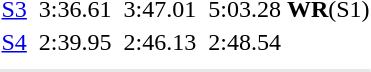<table>
<tr>
<td><a href='#'>S3</a></td>
<td></td>
<td>3:36.61</td>
<td></td>
<td>3:47.01</td>
<td></td>
<td>5:03.28 <strong>WR</strong>(S1)</td>
</tr>
<tr>
<td><a href='#'>S4</a></td>
<td></td>
<td>2:39.95</td>
<td></td>
<td>2:46.13</td>
<td></td>
<td>2:48.54</td>
</tr>
<tr>
<td colspan=7></td>
</tr>
<tr>
</tr>
<tr bgcolor= e8e8e8>
<td colspan=7></td>
</tr>
</table>
